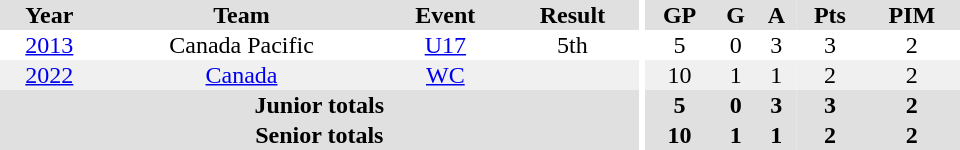<table border="0" cellpadding="1" cellspacing="0" ID="Table3" style="text-align:center; width:40em">
<tr bgcolor="#e0e0e0">
<th>Year</th>
<th>Team</th>
<th>Event</th>
<th>Result</th>
<th rowspan="99" bgcolor="#ffffff"></th>
<th>GP</th>
<th>G</th>
<th>A</th>
<th>Pts</th>
<th>PIM</th>
</tr>
<tr>
<td><a href='#'>2013</a></td>
<td>Canada Pacific</td>
<td><a href='#'>U17</a></td>
<td>5th</td>
<td>5</td>
<td>0</td>
<td>3</td>
<td>3</td>
<td>2</td>
</tr>
<tr bgcolor="#f0f0f0">
<td><a href='#'>2022</a></td>
<td><a href='#'>Canada</a></td>
<td><a href='#'>WC</a></td>
<td></td>
<td>10</td>
<td>1</td>
<td>1</td>
<td>2</td>
<td>2</td>
</tr>
<tr bgcolor="#e0e0e0">
<th colspan="4">Junior totals</th>
<th>5</th>
<th>0</th>
<th>3</th>
<th>3</th>
<th>2</th>
</tr>
<tr bgcolor="#e0e0e0">
<th colspan="4">Senior totals</th>
<th>10</th>
<th>1</th>
<th>1</th>
<th>2</th>
<th>2</th>
</tr>
</table>
